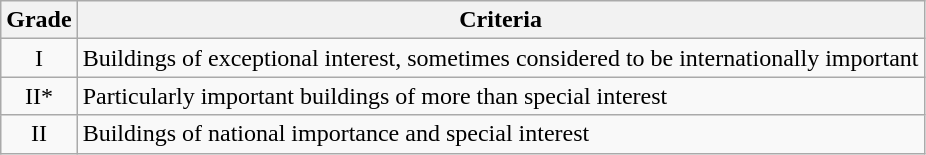<table class="wikitable">
<tr>
<th>Grade</th>
<th>Criteria</th>
</tr>
<tr>
<td align="center" >I</td>
<td>Buildings of exceptional interest, sometimes considered to be internationally important</td>
</tr>
<tr>
<td align="center" >II*</td>
<td>Particularly important buildings of more than special interest</td>
</tr>
<tr>
<td align="center" >II</td>
<td>Buildings of national importance and special interest</td>
</tr>
</table>
